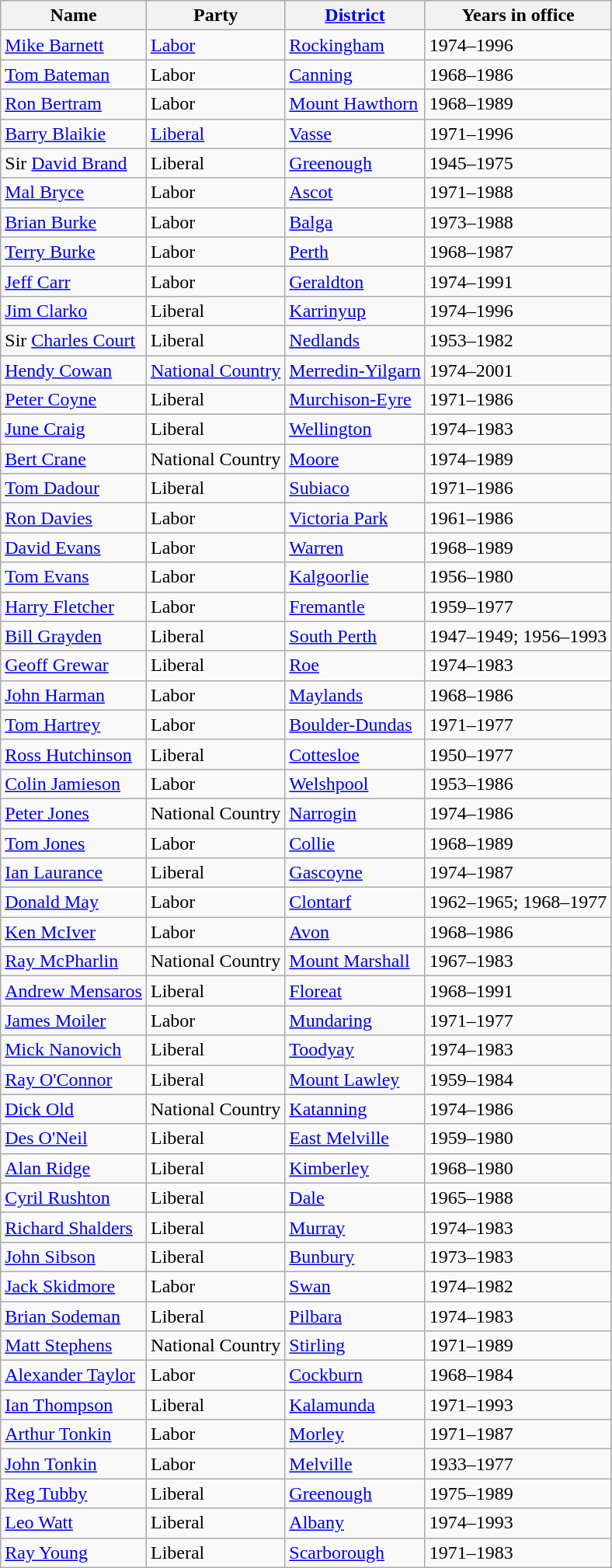<table class="wikitable sortable">
<tr>
<th><strong>Name</strong></th>
<th><strong>Party</strong></th>
<th><strong><a href='#'>District</a></strong></th>
<th><strong>Years in office</strong></th>
</tr>
<tr>
<td><a href='#'>Mike Barnett</a></td>
<td><a href='#'>Labor</a></td>
<td><a href='#'>Rockingham</a></td>
<td>1974–1996</td>
</tr>
<tr>
<td><a href='#'>Tom Bateman</a></td>
<td>Labor</td>
<td><a href='#'>Canning</a></td>
<td>1968–1986</td>
</tr>
<tr>
<td><a href='#'>Ron Bertram</a></td>
<td>Labor</td>
<td><a href='#'>Mount Hawthorn</a></td>
<td>1968–1989</td>
</tr>
<tr>
<td><a href='#'>Barry Blaikie</a></td>
<td><a href='#'>Liberal</a></td>
<td><a href='#'>Vasse</a></td>
<td>1971–1996</td>
</tr>
<tr>
<td>Sir <a href='#'>David Brand</a></td>
<td>Liberal</td>
<td><a href='#'>Greenough</a></td>
<td>1945–1975</td>
</tr>
<tr>
<td><a href='#'>Mal Bryce</a></td>
<td>Labor</td>
<td><a href='#'>Ascot</a></td>
<td>1971–1988</td>
</tr>
<tr>
<td><a href='#'>Brian Burke</a></td>
<td>Labor</td>
<td><a href='#'>Balga</a></td>
<td>1973–1988</td>
</tr>
<tr>
<td><a href='#'>Terry Burke</a></td>
<td>Labor</td>
<td><a href='#'>Perth</a></td>
<td>1968–1987</td>
</tr>
<tr>
<td><a href='#'>Jeff Carr</a></td>
<td>Labor</td>
<td><a href='#'>Geraldton</a></td>
<td>1974–1991</td>
</tr>
<tr>
<td><a href='#'>Jim Clarko</a></td>
<td>Liberal</td>
<td><a href='#'>Karrinyup</a></td>
<td>1974–1996</td>
</tr>
<tr>
<td>Sir <a href='#'>Charles Court</a></td>
<td>Liberal</td>
<td><a href='#'>Nedlands</a></td>
<td>1953–1982</td>
</tr>
<tr>
<td><a href='#'>Hendy Cowan</a></td>
<td><a href='#'>National Country</a></td>
<td><a href='#'>Merredin-Yilgarn</a></td>
<td>1974–2001</td>
</tr>
<tr>
<td><a href='#'>Peter Coyne</a></td>
<td>Liberal</td>
<td><a href='#'>Murchison-Eyre</a></td>
<td>1971–1986</td>
</tr>
<tr>
<td><a href='#'>June Craig</a></td>
<td>Liberal</td>
<td><a href='#'>Wellington</a></td>
<td>1974–1983</td>
</tr>
<tr>
<td><a href='#'>Bert Crane</a></td>
<td>National Country</td>
<td><a href='#'>Moore</a></td>
<td>1974–1989</td>
</tr>
<tr>
<td><a href='#'>Tom Dadour</a></td>
<td>Liberal</td>
<td><a href='#'>Subiaco</a></td>
<td>1971–1986</td>
</tr>
<tr>
<td><a href='#'>Ron Davies</a></td>
<td>Labor</td>
<td><a href='#'>Victoria Park</a></td>
<td>1961–1986</td>
</tr>
<tr>
<td><a href='#'>David Evans</a></td>
<td>Labor</td>
<td><a href='#'>Warren</a></td>
<td>1968–1989</td>
</tr>
<tr>
<td><a href='#'>Tom Evans</a></td>
<td>Labor</td>
<td><a href='#'>Kalgoorlie</a></td>
<td>1956–1980</td>
</tr>
<tr>
<td><a href='#'>Harry Fletcher</a></td>
<td>Labor</td>
<td><a href='#'>Fremantle</a></td>
<td>1959–1977</td>
</tr>
<tr>
<td><a href='#'>Bill Grayden</a></td>
<td>Liberal</td>
<td><a href='#'>South Perth</a></td>
<td>1947–1949; 1956–1993</td>
</tr>
<tr>
<td><a href='#'>Geoff Grewar</a></td>
<td>Liberal</td>
<td><a href='#'>Roe</a></td>
<td>1974–1983</td>
</tr>
<tr>
<td><a href='#'>John Harman</a></td>
<td>Labor</td>
<td><a href='#'>Maylands</a></td>
<td>1968–1986</td>
</tr>
<tr>
<td><a href='#'>Tom Hartrey</a></td>
<td>Labor</td>
<td><a href='#'>Boulder-Dundas</a></td>
<td>1971–1977</td>
</tr>
<tr>
<td><a href='#'>Ross Hutchinson</a></td>
<td>Liberal</td>
<td><a href='#'>Cottesloe</a></td>
<td>1950–1977</td>
</tr>
<tr>
<td><a href='#'>Colin Jamieson</a></td>
<td>Labor</td>
<td><a href='#'>Welshpool</a></td>
<td>1953–1986</td>
</tr>
<tr>
<td><a href='#'>Peter Jones</a></td>
<td>National Country</td>
<td><a href='#'>Narrogin</a></td>
<td>1974–1986</td>
</tr>
<tr>
<td><a href='#'>Tom Jones</a></td>
<td>Labor</td>
<td><a href='#'>Collie</a></td>
<td>1968–1989</td>
</tr>
<tr>
<td><a href='#'>Ian Laurance</a></td>
<td>Liberal</td>
<td><a href='#'>Gascoyne</a></td>
<td>1974–1987</td>
</tr>
<tr>
<td><a href='#'>Donald May</a></td>
<td>Labor</td>
<td><a href='#'>Clontarf</a></td>
<td>1962–1965; 1968–1977</td>
</tr>
<tr>
<td><a href='#'>Ken McIver</a></td>
<td>Labor</td>
<td><a href='#'>Avon</a></td>
<td>1968–1986</td>
</tr>
<tr>
<td><a href='#'>Ray McPharlin</a></td>
<td>National Country</td>
<td><a href='#'>Mount Marshall</a></td>
<td>1967–1983</td>
</tr>
<tr>
<td><a href='#'>Andrew Mensaros</a></td>
<td>Liberal</td>
<td><a href='#'>Floreat</a></td>
<td>1968–1991</td>
</tr>
<tr>
<td><a href='#'>James Moiler</a></td>
<td>Labor</td>
<td><a href='#'>Mundaring</a></td>
<td>1971–1977</td>
</tr>
<tr>
<td><a href='#'>Mick Nanovich</a></td>
<td>Liberal</td>
<td><a href='#'>Toodyay</a></td>
<td>1974–1983</td>
</tr>
<tr>
<td><a href='#'>Ray O'Connor</a></td>
<td>Liberal</td>
<td><a href='#'>Mount Lawley</a></td>
<td>1959–1984</td>
</tr>
<tr>
<td><a href='#'>Dick Old</a></td>
<td>National Country</td>
<td><a href='#'>Katanning</a></td>
<td>1974–1986</td>
</tr>
<tr>
<td><a href='#'>Des O'Neil</a></td>
<td>Liberal</td>
<td><a href='#'>East Melville</a></td>
<td>1959–1980</td>
</tr>
<tr>
<td><a href='#'>Alan Ridge</a></td>
<td>Liberal</td>
<td><a href='#'>Kimberley</a></td>
<td>1968–1980</td>
</tr>
<tr>
<td><a href='#'>Cyril Rushton</a></td>
<td>Liberal</td>
<td><a href='#'>Dale</a></td>
<td>1965–1988</td>
</tr>
<tr>
<td><a href='#'>Richard Shalders</a></td>
<td>Liberal</td>
<td><a href='#'>Murray</a></td>
<td>1974–1983</td>
</tr>
<tr>
<td><a href='#'>John Sibson</a></td>
<td>Liberal</td>
<td><a href='#'>Bunbury</a></td>
<td>1973–1983</td>
</tr>
<tr>
<td><a href='#'>Jack Skidmore</a></td>
<td>Labor</td>
<td><a href='#'>Swan</a></td>
<td>1974–1982</td>
</tr>
<tr>
<td><a href='#'>Brian Sodeman</a></td>
<td>Liberal</td>
<td><a href='#'>Pilbara</a></td>
<td>1974–1983</td>
</tr>
<tr>
<td><a href='#'>Matt Stephens</a></td>
<td>National Country</td>
<td><a href='#'>Stirling</a></td>
<td>1971–1989</td>
</tr>
<tr>
<td><a href='#'>Alexander Taylor</a></td>
<td>Labor</td>
<td><a href='#'>Cockburn</a></td>
<td>1968–1984</td>
</tr>
<tr>
<td><a href='#'>Ian Thompson</a></td>
<td>Liberal</td>
<td><a href='#'>Kalamunda</a></td>
<td>1971–1993</td>
</tr>
<tr>
<td><a href='#'>Arthur Tonkin</a></td>
<td>Labor</td>
<td><a href='#'>Morley</a></td>
<td>1971–1987</td>
</tr>
<tr>
<td><a href='#'>John Tonkin</a></td>
<td>Labor</td>
<td><a href='#'>Melville</a></td>
<td>1933–1977</td>
</tr>
<tr>
<td><a href='#'>Reg Tubby</a></td>
<td>Liberal</td>
<td><a href='#'>Greenough</a></td>
<td>1975–1989</td>
</tr>
<tr>
<td><a href='#'>Leo Watt</a></td>
<td>Liberal</td>
<td><a href='#'>Albany</a></td>
<td>1974–1993</td>
</tr>
<tr>
<td><a href='#'>Ray Young</a></td>
<td>Liberal</td>
<td><a href='#'>Scarborough</a></td>
<td>1971–1983</td>
</tr>
</table>
